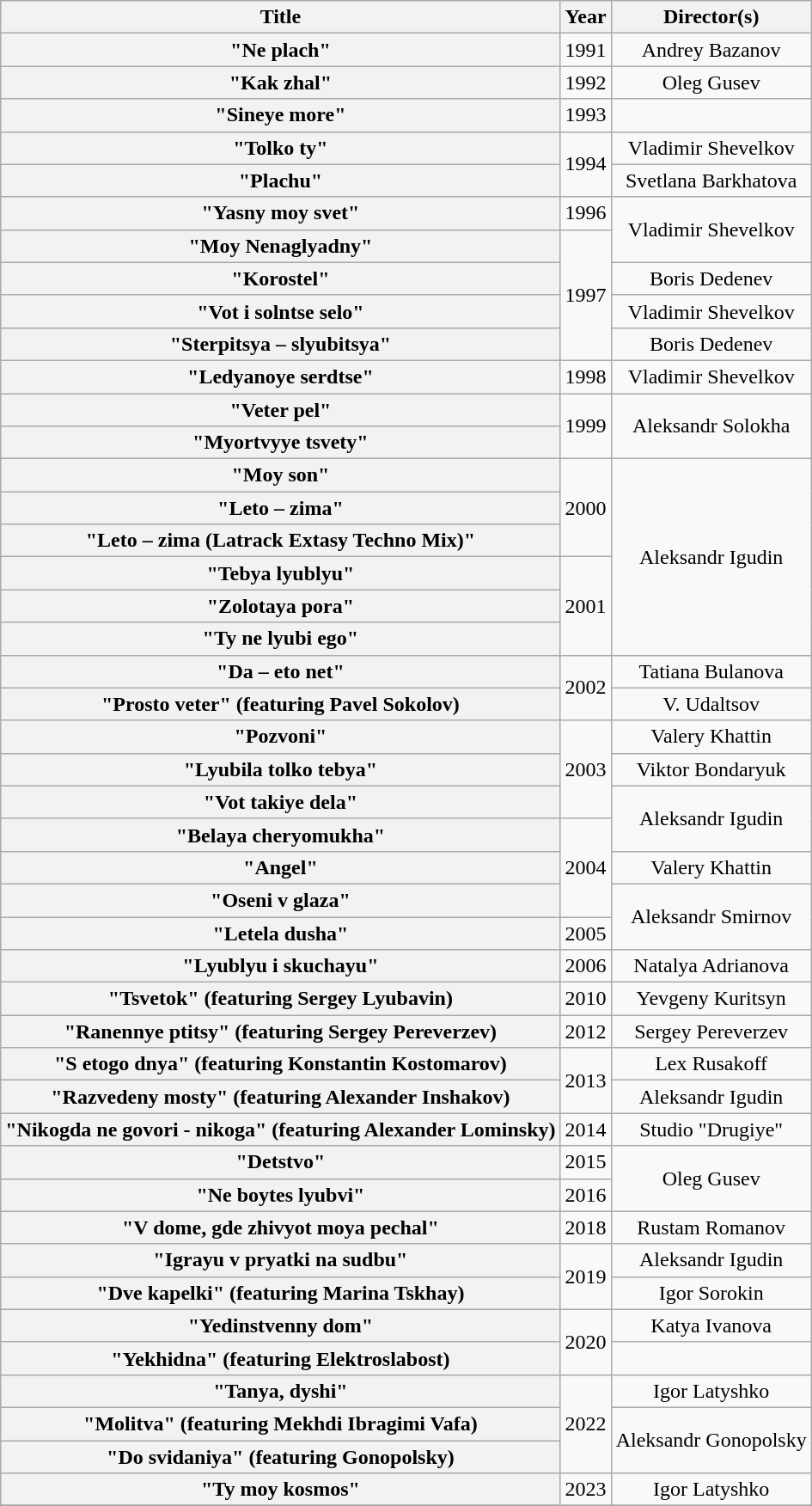<table class="wikitable plainrowheaders" style="text-align:center;">
<tr>
<th scope="col">Title</th>
<th scope="col">Year</th>
<th scope="col">Director(s)</th>
</tr>
<tr>
<th scope="row">"Ne plach"</th>
<td>1991</td>
<td>Andrey Bazanov</td>
</tr>
<tr>
<th scope="row">"Kak zhal"</th>
<td>1992</td>
<td>Oleg Gusev</td>
</tr>
<tr>
<th scope="row">"Sineye more"</th>
<td>1993</td>
<td></td>
</tr>
<tr>
<th scope="row">"Tolko ty"</th>
<td rowspan=2>1994</td>
<td>Vladimir Shevelkov</td>
</tr>
<tr>
<th scope="row">"Plachu"</th>
<td>Svetlana Barkhatova</td>
</tr>
<tr>
<th scope="row">"Yasny moy svet"</th>
<td>1996</td>
<td rowspan=2>Vladimir Shevelkov</td>
</tr>
<tr>
<th scope="row">"Moy Nenaglyadny"</th>
<td rowspan=4>1997</td>
</tr>
<tr>
<th scope="row">"Korostel"</th>
<td>Boris Dedenev</td>
</tr>
<tr>
<th scope="row">"Vot i solntse selo"</th>
<td>Vladimir Shevelkov</td>
</tr>
<tr>
<th scope="row">"Sterpitsya – slyubitsya"</th>
<td>Boris Dedenev</td>
</tr>
<tr>
<th scope="row">"Ledyanoye serdtse"</th>
<td>1998</td>
<td>Vladimir Shevelkov</td>
</tr>
<tr>
<th scope="row">"Veter pel"</th>
<td rowspan=2>1999</td>
<td rowspan=2>Aleksandr Solokha</td>
</tr>
<tr>
<th scope="row">"Myortvyye tsvety"</th>
</tr>
<tr>
<th scope="row">"Moy son"</th>
<td rowspan=3>2000</td>
<td rowspan=6>Aleksandr Igudin</td>
</tr>
<tr>
<th scope="row">"Leto – zima"</th>
</tr>
<tr>
<th scope="row">"Leto – zima (Latrack Extasy Techno Mix)"</th>
</tr>
<tr>
<th scope="row">"Tebya lyublyu"</th>
<td rowspan=3>2001</td>
</tr>
<tr>
<th scope="row">"Zolotaya pora"</th>
</tr>
<tr>
<th scope="row">"Ty ne lyubi ego"</th>
</tr>
<tr>
<th scope="row">"Da – eto net"</th>
<td rowspan=2>2002</td>
<td>Tatiana Bulanova</td>
</tr>
<tr>
<th scope="row">"Prosto veter" (featuring Pavel Sokolov)</th>
<td>V. Udaltsov</td>
</tr>
<tr>
<th scope="row">"Pozvoni"</th>
<td rowspan=3>2003</td>
<td>Valery Khattin</td>
</tr>
<tr>
<th scope="row">"Lyubila tolko tebya"</th>
<td>Viktor Bondaryuk</td>
</tr>
<tr>
<th scope="row">"Vot takiye dela"</th>
<td rowspan=2>Aleksandr Igudin</td>
</tr>
<tr>
<th scope="row">"Belaya cheryomukha"</th>
<td rowspan=3>2004</td>
</tr>
<tr>
<th scope="row">"Angel"</th>
<td>Valery Khattin</td>
</tr>
<tr>
<th scope="row">"Oseni v glaza"</th>
<td rowspan=2>Aleksandr Smirnov</td>
</tr>
<tr>
<th scope="row">"Letela dusha"</th>
<td>2005</td>
</tr>
<tr>
<th scope="row">"Lyublyu i skuchayu"</th>
<td>2006</td>
<td>Natalya Adrianova</td>
</tr>
<tr>
<th scope="row">"Tsvetok" (featuring Sergey Lyubavin)</th>
<td>2010</td>
<td>Yevgeny Kuritsyn</td>
</tr>
<tr>
<th scope="row">"Ranennye ptitsy" (featuring Sergey Pereverzev)</th>
<td>2012</td>
<td>Sergey Pereverzev</td>
</tr>
<tr>
<th scope="row">"S etogo dnya" (featuring Konstantin Kostomarov)</th>
<td rowspan=2>2013</td>
<td>Lex Rusakoff</td>
</tr>
<tr>
<th scope="row">"Razvedeny mosty" (featuring Alexander Inshakov)</th>
<td>Aleksandr Igudin</td>
</tr>
<tr>
<th scope="row">"Nikogda ne govori - nikoga" (featuring Alexander Lominsky)</th>
<td>2014</td>
<td>Studio "Drugiye"</td>
</tr>
<tr>
<th scope="row">"Detstvo"</th>
<td>2015</td>
<td rowspan=2>Oleg Gusev</td>
</tr>
<tr>
<th scope="row">"Ne boytes lyubvi"</th>
<td>2016</td>
</tr>
<tr>
<th scope="row">"V dome, gde zhivyot moya pechal"</th>
<td>2018</td>
<td>Rustam Romanov</td>
</tr>
<tr>
<th scope="row">"Igrayu v pryatki na sudbu"</th>
<td rowspan=2>2019</td>
<td>Aleksandr Igudin</td>
</tr>
<tr>
<th scope="row">"Dve kapelki" (featuring Marina Tskhay)</th>
<td>Igor Sorokin</td>
</tr>
<tr>
<th scope="row">"Yedinstvenny dom"</th>
<td rowspan=2>2020</td>
<td>Katya Ivanova</td>
</tr>
<tr>
<th scope="row">"Yekhidna" (featuring Elektroslabost)</th>
<td></td>
</tr>
<tr>
<th scope="row">"Tanya, dyshi"</th>
<td rowspan=3>2022</td>
<td>Igor Latyshko</td>
</tr>
<tr>
<th scope="row">"Molitva" (featuring Mekhdi Ibragimi Vafa)</th>
<td rowspan=2>Aleksandr Gonopolsky</td>
</tr>
<tr>
<th scope="row">"Do svidaniya" (featuring Gonopolsky)</th>
</tr>
<tr>
<th scope="row">"Ty moy kosmos"</th>
<td>2023</td>
<td>Igor Latyshko</td>
</tr>
<tr>
</tr>
</table>
